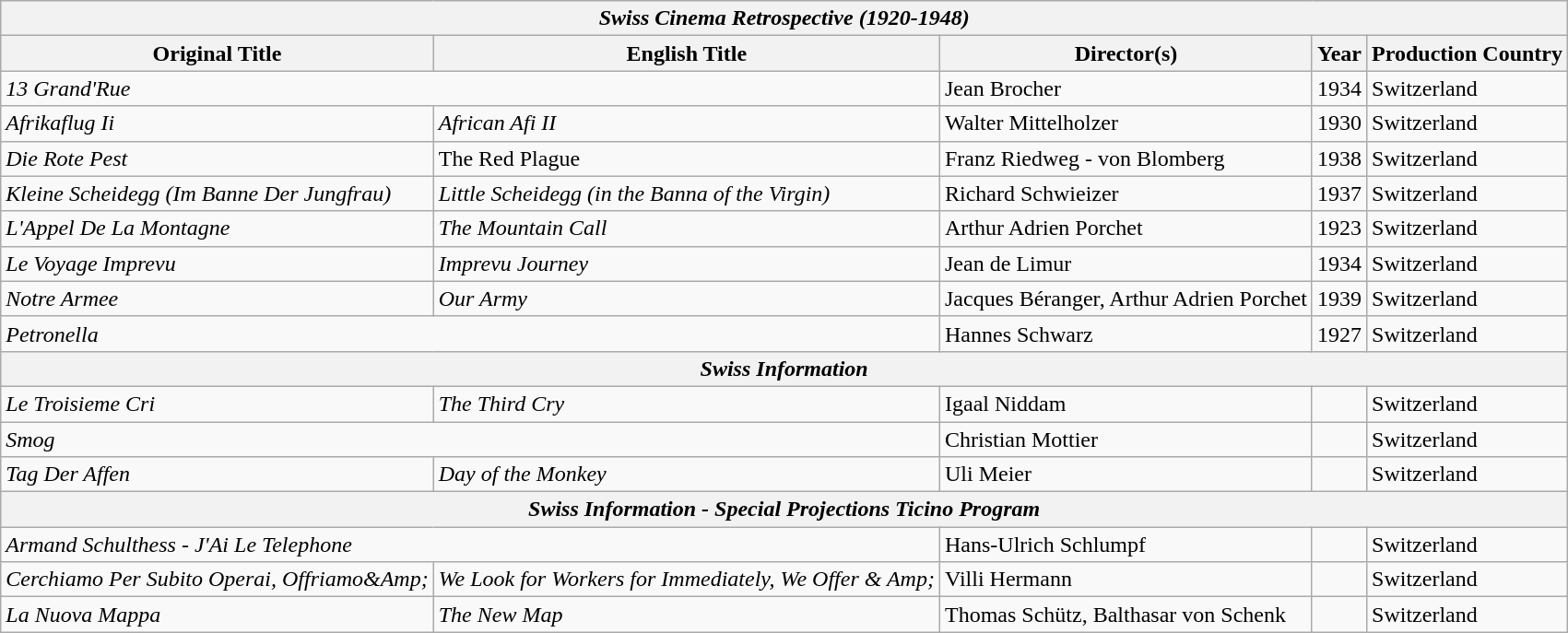<table class="wikitable">
<tr>
<th colspan="5"><em>Swiss Cinema Retrospective (1920-1948)</em></th>
</tr>
<tr>
<th>Original Title</th>
<th>English Title</th>
<th>Director(s)</th>
<th>Year</th>
<th>Production Country</th>
</tr>
<tr>
<td colspan="2"><em>13 Grand'Rue</em></td>
<td>Jean Brocher</td>
<td>1934</td>
<td>Switzerland</td>
</tr>
<tr>
<td><em>Afrikaflug Ii</em></td>
<td><em>African Afi II</em></td>
<td>Walter Mittelholzer</td>
<td>1930</td>
<td>Switzerland</td>
</tr>
<tr>
<td><em>Die Rote Pest</em></td>
<td>The Red Plague</td>
<td>Franz Riedweg - von Blomberg</td>
<td>1938</td>
<td>Switzerland</td>
</tr>
<tr>
<td><em>Kleine Scheidegg (Im Banne Der Jungfrau)</em></td>
<td><em>Little Scheidegg (in the Banna of the Virgin)</em></td>
<td>Richard Schwieizer</td>
<td>1937</td>
<td>Switzerland</td>
</tr>
<tr>
<td><em>L'Appel De La Montagne</em></td>
<td><em>The Mountain Call</em></td>
<td>Arthur Adrien Porchet</td>
<td>1923</td>
<td>Switzerland</td>
</tr>
<tr>
<td><em>Le Voyage Imprevu</em></td>
<td><em>Imprevu Journey</em></td>
<td>Jean de Limur</td>
<td>1934</td>
<td>Switzerland</td>
</tr>
<tr>
<td><em>Notre Armee</em></td>
<td><em>Our Army</em></td>
<td>Jacques Béranger, Arthur Adrien Porchet</td>
<td>1939</td>
<td>Switzerland</td>
</tr>
<tr>
<td colspan="2"><em>Petronella</em></td>
<td>Hannes Schwarz</td>
<td>1927</td>
<td>Switzerland</td>
</tr>
<tr>
<th colspan="5"><em>Swiss Information</em></th>
</tr>
<tr>
<td><em>Le Troisieme Cri</em></td>
<td><em>The Third Cry</em></td>
<td>Igaal Niddam</td>
<td></td>
<td>Switzerland</td>
</tr>
<tr>
<td colspan="2"><em>Smog</em></td>
<td>Christian Mottier</td>
<td></td>
<td>Switzerland</td>
</tr>
<tr>
<td><em>Tag Der Affen</em></td>
<td><em>Day of the Monkey</em></td>
<td>Uli Meier</td>
<td></td>
<td>Switzerland</td>
</tr>
<tr>
<th colspan="5"><em>Swiss Information - Special Projections Ticino Program</em></th>
</tr>
<tr>
<td colspan="2"><em>Armand Schulthess - J'Ai Le Telephone</em></td>
<td>Hans-Ulrich Schlumpf</td>
<td></td>
<td>Switzerland</td>
</tr>
<tr>
<td><em>Cerchiamo Per Subito Operai, Offriamo&Amp;</em></td>
<td><em>We Look for Workers for Immediately, We Offer & Amp;</em></td>
<td>Villi Hermann</td>
<td></td>
<td>Switzerland</td>
</tr>
<tr>
<td><em>La Nuova Mappa</em></td>
<td><em>The New Map</em></td>
<td>Thomas Schütz, Balthasar von Schenk</td>
<td></td>
<td>Switzerland</td>
</tr>
</table>
